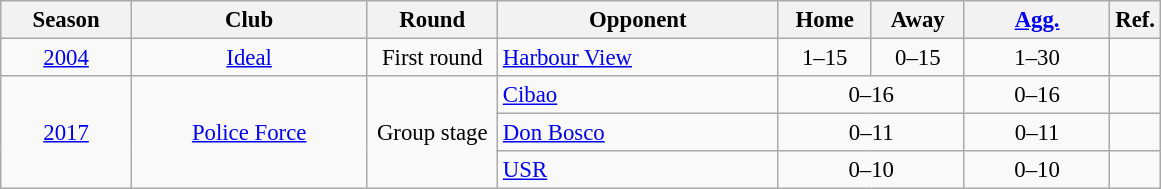<table class="wikitable" style="font-size:95%; text-align: center;">
<tr>
<th width="80">Season</th>
<th width="150">Club</th>
<th width="80">Round</th>
<th width="180">Opponent</th>
<th width="55">Home</th>
<th width="55">Away</th>
<th width="90"><a href='#'>Agg.</a></th>
<th>Ref.</th>
</tr>
<tr>
<td><a href='#'>2004</a></td>
<td><a href='#'>Ideal</a></td>
<td>First round</td>
<td style="text-align:left"> <a href='#'> Harbour View</a></td>
<td>1–15</td>
<td>0–15</td>
<td>1–30</td>
<td></td>
</tr>
<tr>
<td rowspan="3"><a href='#'>2017</a></td>
<td rowspan="3"><a href='#'>Police Force</a></td>
<td rowspan="3">Group stage</td>
<td style="text-align:left"> <a href='#'>Cibao</a></td>
<td colspan="2">0–16</td>
<td>0–16</td>
<td></td>
</tr>
<tr>
<td style="text-align:left"> <a href='#'>Don Bosco</a></td>
<td colspan="2">0–11</td>
<td>0–11</td>
<td></td>
</tr>
<tr>
<td style="text-align:left"> <a href='#'>USR</a></td>
<td colspan="2">0–10</td>
<td>0–10</td>
<td></td>
</tr>
</table>
